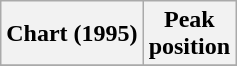<table class="wikitable sortable">
<tr>
<th>Chart (1995)</th>
<th>Peak<br>position</th>
</tr>
<tr>
</tr>
</table>
